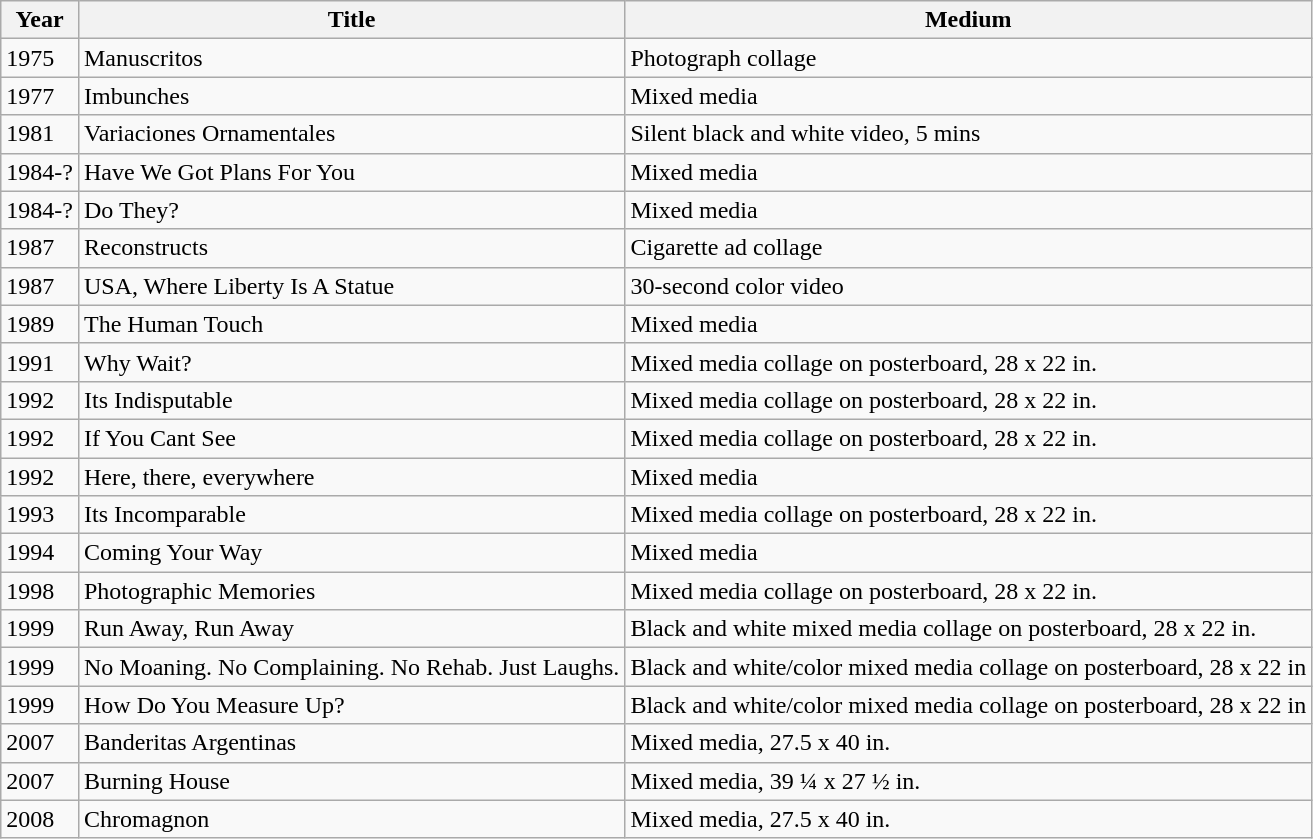<table class="wikitable sortable">
<tr>
<th>Year</th>
<th>Title</th>
<th>Medium</th>
</tr>
<tr>
<td>1975</td>
<td>Manuscritos</td>
<td>Photograph collage</td>
</tr>
<tr>
<td>1977</td>
<td>Imbunches</td>
<td>Mixed media</td>
</tr>
<tr>
<td>1981</td>
<td>Variaciones Ornamentales</td>
<td>Silent black and white video, 5 mins</td>
</tr>
<tr>
<td>1984-?</td>
<td>Have We Got Plans For You</td>
<td>Mixed media</td>
</tr>
<tr>
<td>1984-?</td>
<td>Do They?</td>
<td>Mixed media</td>
</tr>
<tr>
<td>1987</td>
<td>Reconstructs</td>
<td>Cigarette ad collage</td>
</tr>
<tr>
<td>1987</td>
<td>USA, Where Liberty Is A Statue</td>
<td>30-second color video</td>
</tr>
<tr>
<td>1989</td>
<td>The Human Touch</td>
<td>Mixed media</td>
</tr>
<tr>
<td>1991</td>
<td>Why Wait?</td>
<td>Mixed media collage on posterboard, 28 x 22 in.</td>
</tr>
<tr>
<td>1992</td>
<td>Its Indisputable</td>
<td>Mixed media collage on posterboard, 28 x 22 in.</td>
</tr>
<tr>
<td>1992</td>
<td>If You Cant See</td>
<td>Mixed media collage on posterboard, 28 x 22 in.</td>
</tr>
<tr>
<td>1992</td>
<td>Here, there, everywhere</td>
<td>Mixed media</td>
</tr>
<tr>
<td>1993</td>
<td>Its Incomparable</td>
<td>Mixed media collage on posterboard, 28 x 22 in.</td>
</tr>
<tr>
<td>1994</td>
<td>Coming Your Way</td>
<td>Mixed media</td>
</tr>
<tr>
<td>1998</td>
<td>Photographic Memories</td>
<td>Mixed media collage on posterboard, 28 x 22 in.</td>
</tr>
<tr>
<td>1999</td>
<td>Run Away, Run Away</td>
<td>Black and white mixed media collage on posterboard, 28 x 22 in.</td>
</tr>
<tr>
<td>1999</td>
<td>No Moaning. No Complaining. No Rehab. Just Laughs.</td>
<td>Black and white/color mixed media collage on posterboard, 28 x 22 in</td>
</tr>
<tr>
<td>1999</td>
<td>How Do You Measure Up?</td>
<td>Black and white/color mixed media collage on posterboard, 28 x 22 in</td>
</tr>
<tr>
<td>2007</td>
<td>Banderitas Argentinas</td>
<td>Mixed media, 27.5 x 40 in.</td>
</tr>
<tr>
<td>2007</td>
<td>Burning House</td>
<td>Mixed media, 39 ¼ x 27 ½ in.</td>
</tr>
<tr>
<td>2008</td>
<td>Chromagnon</td>
<td>Mixed media, 27.5 x 40 in.</td>
</tr>
</table>
